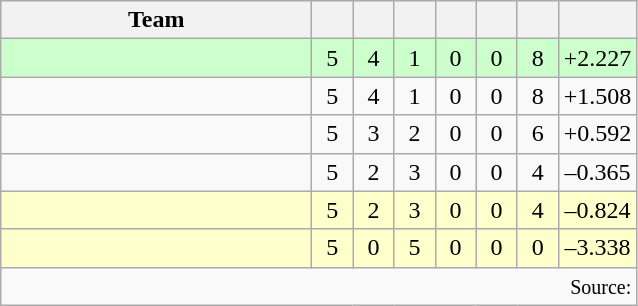<table class="wikitable" style="text-align:center;">
<tr>
<th width=200>Team</th>
<th width=20></th>
<th width=20></th>
<th width=20></th>
<th width=20></th>
<th width=20></th>
<th width=20></th>
<th width=45></th>
</tr>
<tr style="background:#cfc;">
<td align="left"></td>
<td>5</td>
<td>4</td>
<td>1</td>
<td>0</td>
<td>0</td>
<td>8</td>
<td>+2.227</td>
</tr>
<tr>
<td align="left"></td>
<td>5</td>
<td>4</td>
<td>1</td>
<td>0</td>
<td>0</td>
<td>8</td>
<td>+1.508</td>
</tr>
<tr>
<td align="left"></td>
<td>5</td>
<td>3</td>
<td>2</td>
<td>0</td>
<td>0</td>
<td>6</td>
<td>+0.592</td>
</tr>
<tr>
<td align="left"></td>
<td>5</td>
<td>2</td>
<td>3</td>
<td>0</td>
<td>0</td>
<td>4</td>
<td>–0.365</td>
</tr>
<tr style="background:#ffffcc;">
<td align="left"></td>
<td>5</td>
<td>2</td>
<td>3</td>
<td>0</td>
<td>0</td>
<td>4</td>
<td>–0.824</td>
</tr>
<tr style="background:#ffffcc;">
<td align="left"></td>
<td>5</td>
<td>0</td>
<td>5</td>
<td>0</td>
<td>0</td>
<td>0</td>
<td>–3.338</td>
</tr>
<tr>
<td align="right" colspan="8"><small>Source: </small></td>
</tr>
</table>
